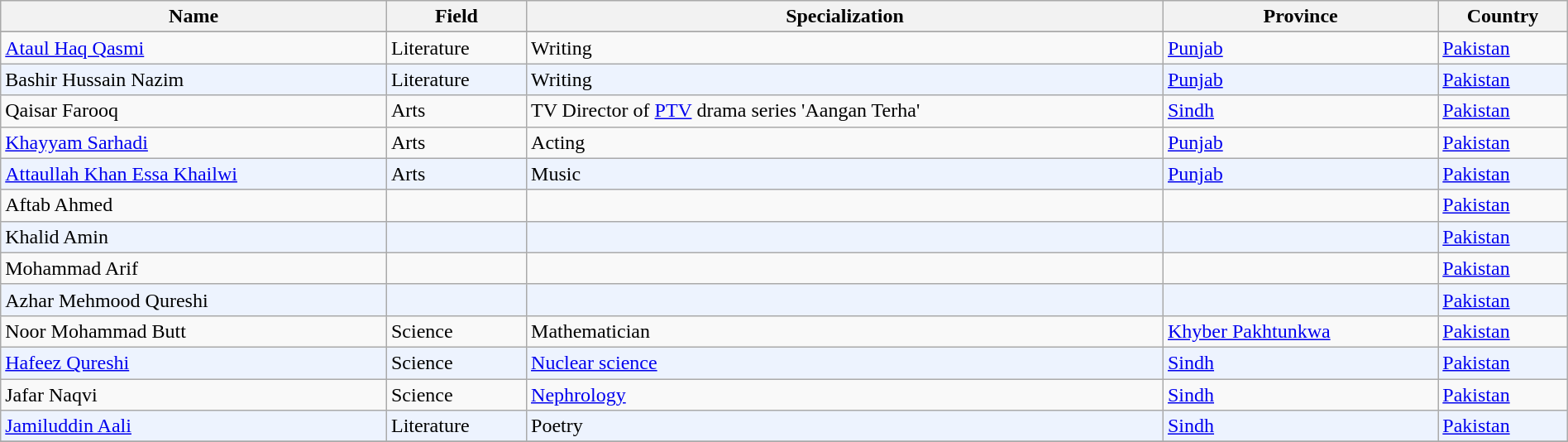<table class="wikitable sortable" width="100%">
<tr>
<th>Name</th>
<th>Field</th>
<th>Specialization</th>
<th>Province</th>
<th>Country</th>
</tr>
<tr bgcolor=#edf3fe>
</tr>
<tr>
<td><a href='#'>Ataul Haq Qasmi</a></td>
<td>Literature</td>
<td>Writing</td>
<td><a href='#'>Punjab</a></td>
<td><a href='#'>Pakistan</a></td>
</tr>
<tr bgcolor=#edf3fe>
<td>Bashir Hussain Nazim</td>
<td>Literature</td>
<td>Writing</td>
<td><a href='#'>Punjab</a></td>
<td><a href='#'>Pakistan</a></td>
</tr>
<tr>
<td>Qaisar Farooq</td>
<td>Arts</td>
<td>TV Director of <a href='#'>PTV</a> drama series 'Aangan Terha'</td>
<td><a href='#'>Sindh</a></td>
<td><a href='#'>Pakistan</a></td>
</tr>
<tr>
<td><a href='#'>Khayyam Sarhadi</a></td>
<td>Arts</td>
<td>Acting</td>
<td><a href='#'>Punjab</a></td>
<td><a href='#'>Pakistan</a></td>
</tr>
<tr bgcolor=#edf3fe>
<td><a href='#'>Attaullah Khan Essa Khailwi</a></td>
<td>Arts</td>
<td>Music</td>
<td><a href='#'>Punjab</a></td>
<td><a href='#'>Pakistan</a></td>
</tr>
<tr>
<td>Aftab Ahmed</td>
<td></td>
<td></td>
<td></td>
<td><a href='#'>Pakistan</a></td>
</tr>
<tr bgcolor=#edf3fe>
<td>Khalid Amin</td>
<td></td>
<td></td>
<td></td>
<td><a href='#'>Pakistan</a></td>
</tr>
<tr>
<td>Mohammad Arif</td>
<td></td>
<td></td>
<td></td>
<td><a href='#'>Pakistan</a></td>
</tr>
<tr bgcolor=#edf3fe>
<td>Azhar Mehmood Qureshi</td>
<td></td>
<td></td>
<td></td>
<td><a href='#'>Pakistan</a></td>
</tr>
<tr>
<td>Noor Mohammad Butt</td>
<td>Science</td>
<td>Mathematician</td>
<td><a href='#'>Khyber Pakhtunkwa</a></td>
<td><a href='#'>Pakistan</a></td>
</tr>
<tr bgcolor=#edf3fe>
<td><a href='#'>Hafeez Qureshi</a></td>
<td>Science</td>
<td><a href='#'>Nuclear science</a></td>
<td><a href='#'>Sindh</a></td>
<td><a href='#'>Pakistan</a></td>
</tr>
<tr>
<td>Jafar Naqvi</td>
<td>Science</td>
<td><a href='#'>Nephrology</a></td>
<td><a href='#'>Sindh</a></td>
<td><a href='#'>Pakistan</a></td>
</tr>
<tr bgcolor=#edf3fe>
<td><a href='#'>Jamiluddin Aali</a></td>
<td>Literature</td>
<td>Poetry</td>
<td><a href='#'>Sindh</a></td>
<td><a href='#'>Pakistan</a></td>
</tr>
<tr>
</tr>
</table>
